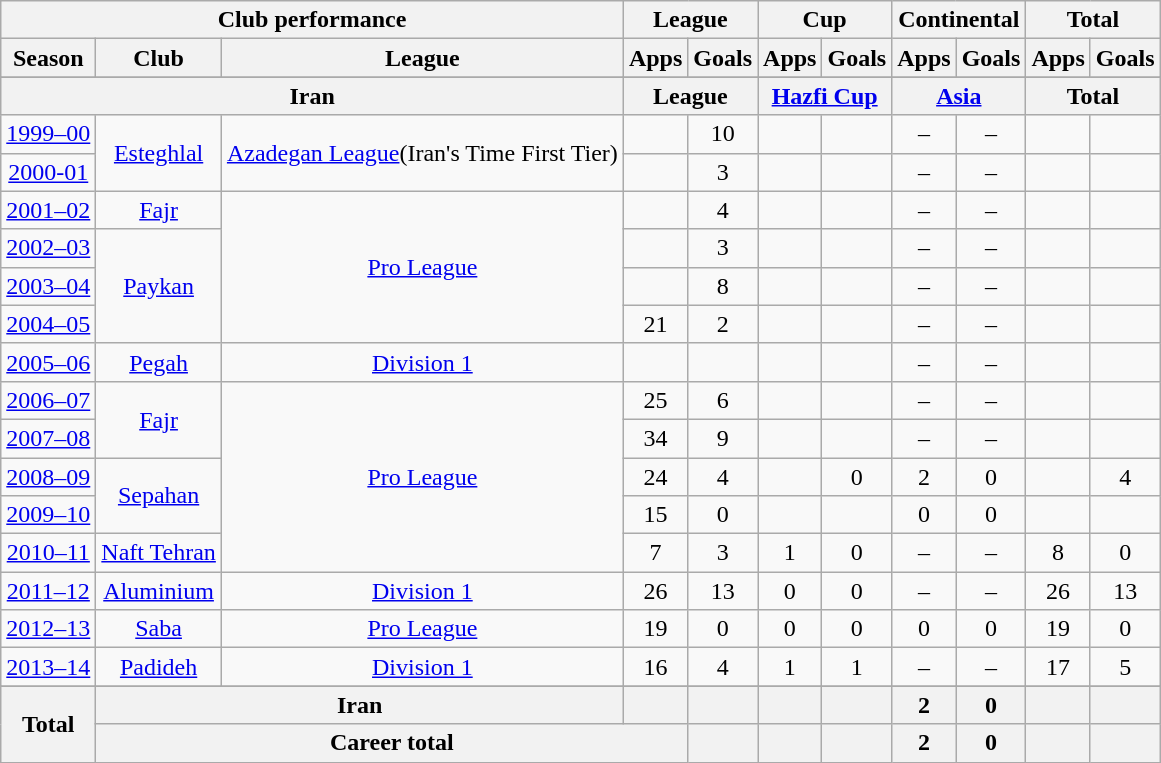<table class="wikitable" style="text-align:center">
<tr>
<th colspan=3>Club performance</th>
<th colspan=2>League</th>
<th colspan=2>Cup</th>
<th colspan=2>Continental</th>
<th colspan=2>Total</th>
</tr>
<tr>
<th>Season</th>
<th>Club</th>
<th>League</th>
<th>Apps</th>
<th>Goals</th>
<th>Apps</th>
<th>Goals</th>
<th>Apps</th>
<th>Goals</th>
<th>Apps</th>
<th>Goals</th>
</tr>
<tr>
</tr>
<tr>
<th colspan=3>Iran</th>
<th colspan=2>League</th>
<th colspan=2><a href='#'>Hazfi Cup</a></th>
<th colspan=2><a href='#'>Asia</a></th>
<th colspan=2>Total</th>
</tr>
<tr>
<td><a href='#'>1999–00</a></td>
<td rowspan="2"><a href='#'>Esteghlal</a></td>
<td rowspan="2"><a href='#'>Azadegan League</a>(Iran's Time First Tier)</td>
<td></td>
<td>10</td>
<td></td>
<td></td>
<td>–</td>
<td>–</td>
<td></td>
<td></td>
</tr>
<tr>
<td><a href='#'>2000-01</a></td>
<td></td>
<td>3</td>
<td></td>
<td></td>
<td>–</td>
<td>–</td>
<td></td>
<td></td>
</tr>
<tr>
<td><a href='#'>2001–02</a></td>
<td rowspan="1"><a href='#'>Fajr</a></td>
<td rowspan="4"><a href='#'>Pro League</a></td>
<td></td>
<td>4</td>
<td></td>
<td></td>
<td>–</td>
<td>–</td>
<td></td>
<td></td>
</tr>
<tr>
<td><a href='#'>2002–03</a></td>
<td rowspan="3"><a href='#'>Paykan</a></td>
<td></td>
<td>3</td>
<td></td>
<td></td>
<td>–</td>
<td>–</td>
<td></td>
<td></td>
</tr>
<tr>
<td><a href='#'>2003–04</a></td>
<td></td>
<td>8</td>
<td></td>
<td></td>
<td>–</td>
<td>–</td>
<td></td>
<td></td>
</tr>
<tr>
<td><a href='#'>2004–05</a></td>
<td>21</td>
<td>2</td>
<td></td>
<td></td>
<td>–</td>
<td>–</td>
<td></td>
<td></td>
</tr>
<tr>
<td><a href='#'>2005–06</a></td>
<td rowspan="1"><a href='#'>Pegah</a></td>
<td rowspan="1"><a href='#'>Division 1</a></td>
<td></td>
<td></td>
<td></td>
<td></td>
<td>–</td>
<td>–</td>
<td></td>
<td></td>
</tr>
<tr>
<td><a href='#'>2006–07</a></td>
<td rowspan="2"><a href='#'>Fajr</a></td>
<td rowspan="5"><a href='#'>Pro League</a></td>
<td>25</td>
<td>6</td>
<td></td>
<td></td>
<td>–</td>
<td>–</td>
<td></td>
<td></td>
</tr>
<tr>
<td><a href='#'>2007–08</a></td>
<td>34</td>
<td>9</td>
<td></td>
<td></td>
<td>–</td>
<td>–</td>
<td></td>
<td></td>
</tr>
<tr>
<td><a href='#'>2008–09</a></td>
<td rowspan="2"><a href='#'>Sepahan</a></td>
<td>24</td>
<td>4</td>
<td></td>
<td>0</td>
<td>2</td>
<td>0</td>
<td></td>
<td>4</td>
</tr>
<tr>
<td><a href='#'>2009–10</a></td>
<td>15</td>
<td>0</td>
<td></td>
<td></td>
<td>0</td>
<td>0</td>
<td></td>
<td></td>
</tr>
<tr>
<td><a href='#'>2010–11</a></td>
<td rowspan="1"><a href='#'>Naft Tehran</a></td>
<td>7</td>
<td>3</td>
<td>1</td>
<td>0</td>
<td>–</td>
<td>–</td>
<td>8</td>
<td>0</td>
</tr>
<tr>
<td><a href='#'>2011–12</a></td>
<td rowspan="1"><a href='#'>Aluminium</a></td>
<td><a href='#'>Division 1</a></td>
<td>26</td>
<td>13</td>
<td>0</td>
<td>0</td>
<td>–</td>
<td>–</td>
<td>26</td>
<td>13</td>
</tr>
<tr>
<td><a href='#'>2012–13</a></td>
<td rowspan="1"><a href='#'>Saba</a></td>
<td><a href='#'>Pro League</a></td>
<td>19</td>
<td>0</td>
<td>0</td>
<td>0</td>
<td>0</td>
<td>0</td>
<td>19</td>
<td>0</td>
</tr>
<tr>
<td><a href='#'>2013–14</a></td>
<td rowspan="1"><a href='#'>Padideh</a></td>
<td><a href='#'>Division 1</a></td>
<td>16</td>
<td>4</td>
<td>1</td>
<td>1</td>
<td>–</td>
<td>–</td>
<td>17</td>
<td>5</td>
</tr>
<tr>
</tr>
<tr>
<th rowspan=2>Total</th>
<th colspan=2>Iran</th>
<th></th>
<th></th>
<th></th>
<th></th>
<th>2</th>
<th>0</th>
<th></th>
<th></th>
</tr>
<tr>
<th colspan=3>Career total</th>
<th></th>
<th></th>
<th></th>
<th>2</th>
<th>0</th>
<th></th>
<th></th>
</tr>
</table>
